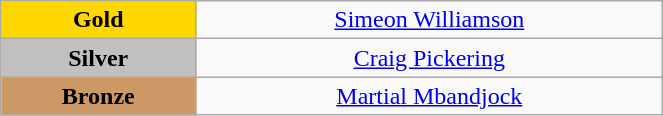<table class="wikitable" style="text-align:center; " width="35%">
<tr>
<td bgcolor="gold"><strong>Gold</strong></td>
<td><a href='#'>Simeon Williamson</a><br>  <small><em></em></small></td>
</tr>
<tr>
<td bgcolor="silver"><strong>Silver</strong></td>
<td><a href='#'>Craig Pickering</a><br>  <small><em></em></small></td>
</tr>
<tr>
<td bgcolor="CC9966"><strong>Bronze</strong></td>
<td><a href='#'>Martial Mbandjock</a><br>  <small><em></em></small></td>
</tr>
</table>
